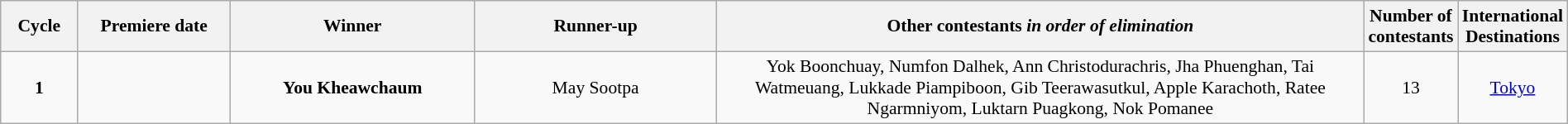<table class="wikitable" style="font-size:90%; width:100%; text-align: center;">
<tr>
<th style="width:5%;">Cycle</th>
<th style="width:10%;">Premiere date</th>
<th width=16%>Winner</th>
<th width=16%>Runner-up</th>
<th style="width:43%;">Other contestants <em>in order of elimination</em></th>
<th style="width:3%;">Number of contestants</th>
<th style="width:8%;">International Destinations</th>
</tr>
<tr>
<td><strong>1</strong></td>
<td></td>
<td><strong>You Kheawchaum</strong></td>
<td>May Sootpa</td>
<td>Yok Boonchuay, Numfon Dalhek, Ann Christodurachris, Jha Phuenghan, Tai Watmeuang, Lukkade Piampiboon, Gib Teerawasutkul, Apple Karachoth, Ratee Ngarmniyom, Luktarn Puagkong, Nok Pomanee</td>
<td>13</td>
<td><a href='#'>Tokyo</a></td>
</tr>
</table>
